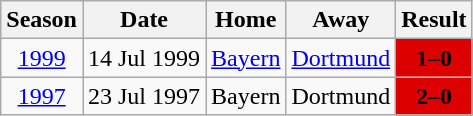<table class="wikitable" style="text-align:center;">
<tr>
<th>Season</th>
<th>Date</th>
<th>Home</th>
<th>Away</th>
<th>Result</th>
</tr>
<tr>
<td><a href='#'>1999</a></td>
<td>14 Jul 1999</td>
<td><a href='#'>Bayern</a></td>
<td><a href='#'>Dortmund</a></td>
<td bgcolor=DD0000><span><strong>1–0</strong></span></td>
</tr>
<tr>
<td><a href='#'>1997</a></td>
<td>23 Jul 1997</td>
<td>Bayern</td>
<td>Dortmund</td>
<td bgcolor=DD0000><span><strong>2–0</strong></span></td>
</tr>
</table>
